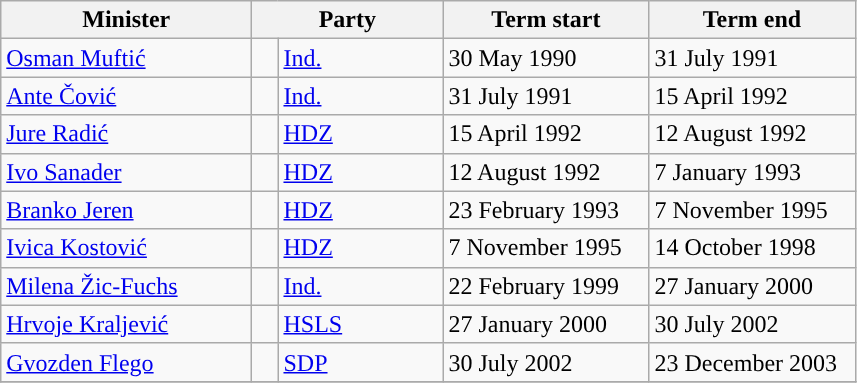<table class="wikitable plainrowheaders">
<tr>
<th width="160">Minister</th>
<th colspan=2 width="120">Party</th>
<th width="130">Term start</th>
<th width="130">Term end</th>
</tr>
<tr>
<td scope="row"><a href='#'>Osman Muftić</a></td>
<td style="background-color: "></td>
<td><a href='#'>Ind.</a></td>
<td>30 May 1990</td>
<td>31 July 1991</td>
</tr>
<tr>
<td scope="row"><a href='#'>Ante Čović</a></td>
<td style="background-color: "></td>
<td><a href='#'>Ind.</a></td>
<td>31 July 1991</td>
<td>15 April 1992</td>
</tr>
<tr>
<td scope="row"><a href='#'>Jure Radić</a></td>
<td style="background-color: "></td>
<td><a href='#'>HDZ</a></td>
<td>15 April 1992</td>
<td>12 August 1992</td>
</tr>
<tr>
<td scope="row"><a href='#'>Ivo Sanader</a></td>
<td style="background-color: "></td>
<td><a href='#'>HDZ</a></td>
<td>12 August 1992</td>
<td>7 January 1993</td>
</tr>
<tr>
<td scope="row"><a href='#'>Branko Jeren</a></td>
<td style="background-color: "></td>
<td><a href='#'>HDZ</a></td>
<td>23 February 1993</td>
<td>7 November 1995</td>
</tr>
<tr>
<td scope="row"><a href='#'>Ivica Kostović</a></td>
<td style="background-color: "></td>
<td><a href='#'>HDZ</a></td>
<td>7 November 1995</td>
<td>14 October 1998</td>
</tr>
<tr>
<td scope="row"><a href='#'>Milena Žic-Fuchs</a></td>
<td style="background-color: "></td>
<td><a href='#'>Ind.</a> </td>
<td>22 February 1999</td>
<td>27 January 2000</td>
</tr>
<tr>
<td scope="row"><a href='#'>Hrvoje Kraljević</a></td>
<td style="background-color: "></td>
<td><a href='#'>HSLS</a></td>
<td>27 January 2000</td>
<td>30 July 2002</td>
</tr>
<tr>
<td scope="row"><a href='#'>Gvozden Flego</a></td>
<td style="background-color: "></td>
<td><a href='#'>SDP</a></td>
<td>30 July 2002</td>
<td>23 December 2003</td>
</tr>
<tr>
</tr>
</table>
